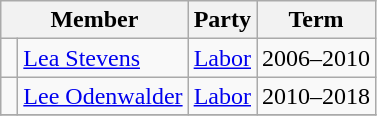<table class="wikitable">
<tr>
<th colspan="2">Member</th>
<th>Party</th>
<th>Term</th>
</tr>
<tr>
<td> </td>
<td><a href='#'>Lea Stevens</a></td>
<td><a href='#'>Labor</a></td>
<td>2006–2010</td>
</tr>
<tr>
<td> </td>
<td><a href='#'>Lee Odenwalder</a></td>
<td><a href='#'>Labor</a></td>
<td>2010–2018</td>
</tr>
<tr>
</tr>
</table>
